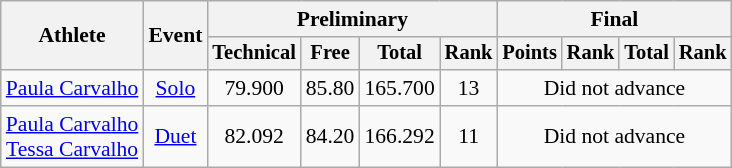<table class="wikitable" style="font-size:90%">
<tr>
<th rowspan="2">Athlete</th>
<th rowspan="2">Event</th>
<th colspan=4>Preliminary</th>
<th colspan=4>Final</th>
</tr>
<tr style="font-size:95%">
<th>Technical</th>
<th>Free</th>
<th>Total</th>
<th>Rank</th>
<th>Points</th>
<th>Rank</th>
<th>Total</th>
<th>Rank</th>
</tr>
<tr align=center>
<td rowspan=1><a href='#'>Paula Carvalho</a></td>
<td><a href='#'>Solo</a></td>
<td style="text-align:center;">79.900</td>
<td style="text-align:center;">85.80</td>
<td style="text-align:center;">165.700</td>
<td style="text-align:center;">13</td>
<td style="text-align:center;" colspan=4>Did not advance</td>
</tr>
<tr align=center>
<td rowspan=1><a href='#'>Paula Carvalho</a><br><a href='#'>Tessa Carvalho</a></td>
<td><a href='#'>Duet</a></td>
<td style="text-align:center;">82.092</td>
<td style="text-align:center;">84.20</td>
<td style="text-align:center;">166.292</td>
<td style="text-align:center;">11</td>
<td style="text-align:center;" colspan=4>Did not advance</td>
</tr>
</table>
